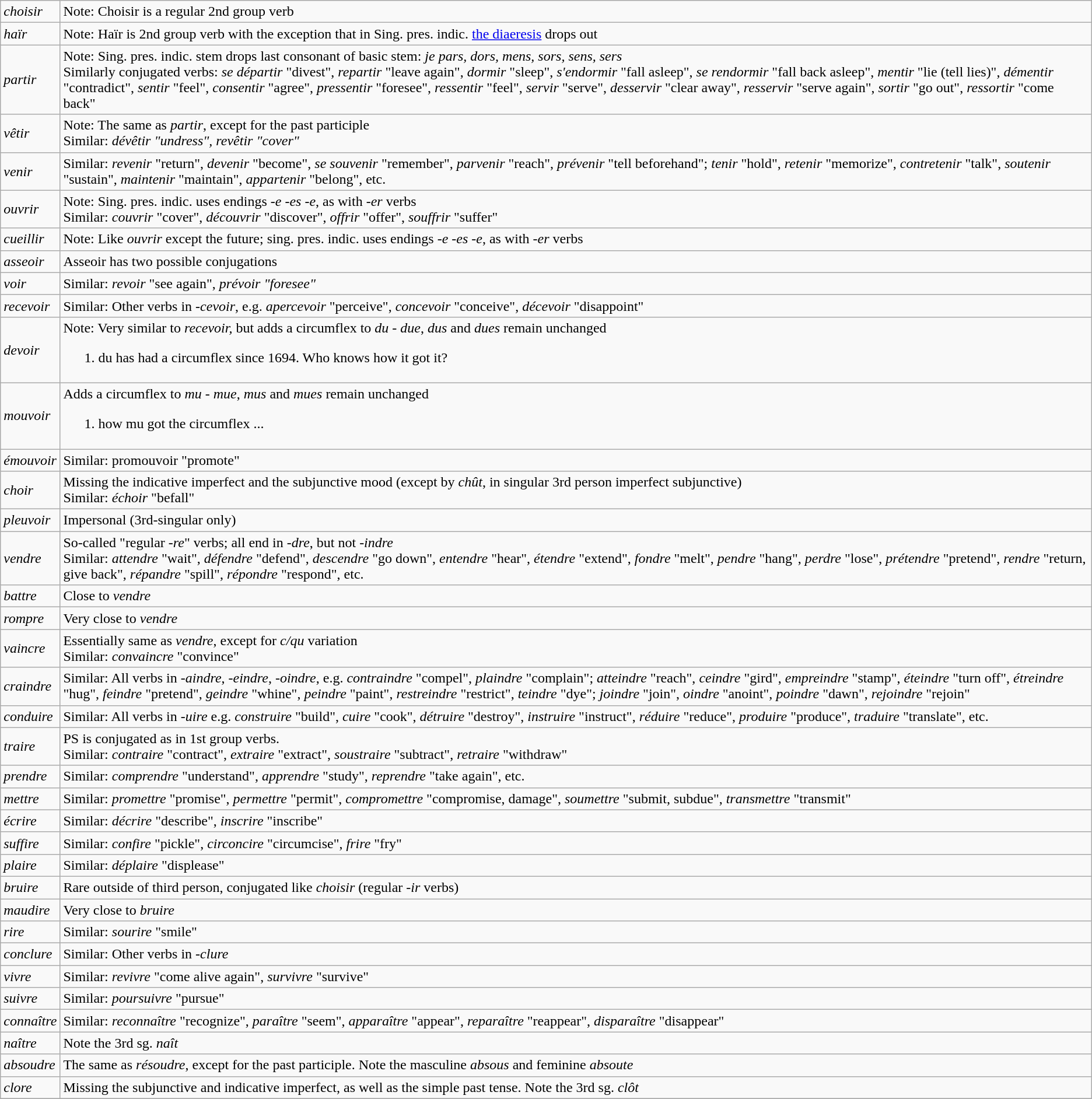<table class="wikitable">
<tr>
<td><em>choisir</em></td>
<td>Note: Choisir is a regular 2nd group verb <br></td>
</tr>
<tr>
<td><em>haïr</em></td>
<td>Note: Haïr is 2nd group verb with the exception that in Sing. pres. indic. <a href='#'>the diaeresis</a> drops out</td>
</tr>
<tr>
<td><em>partir</em></td>
<td>Note: Sing. pres. indic. stem drops last consonant of basic stem: <em>je pars, dors, mens, sors, sens, sers</em><br>Similarly conjugated verbs: <em>se départir</em> "divest", <em>repartir</em> "leave again", <em>dormir</em> "sleep", <em>s'endormir</em> "fall asleep", <em>se rendormir</em> "fall back asleep", <em>mentir</em> "lie (tell lies)", <em>démentir</em> "contradict", <em>sentir</em> "feel", <em>consentir</em> "agree", <em>pressentir</em> "foresee", <em>ressentir</em> "feel", <em>servir</em> "serve", <em>desservir</em> "clear away", <em>resservir</em> "serve again", <em>sortir</em> "go out", <em>ressortir</em> "come back"</td>
</tr>
<tr>
<td><em>vêtir</em></td>
<td>Note: The same as <em>partir</em>, except for the past participle<br>Similar: <em>dévêtir "undress", revêtir "cover"</em></td>
</tr>
<tr>
<td><em>venir</em></td>
<td>Similar: <em>revenir</em> "return", <em>devenir</em> "become", <em>se souvenir</em> "remember", <em>parvenir</em> "reach", <em>prévenir</em> "tell beforehand"; <em>tenir</em> "hold", <em>retenir</em> "memorize", <em>contretenir</em> "talk", <em>soutenir</em> "sustain", <em>maintenir</em> "maintain", <em>appartenir</em> "belong", etc.</td>
</tr>
<tr>
<td><em>ouvrir</em></td>
<td>Note: Sing. pres. indic. uses endings <em>-e -es -e</em>, as with <em>-er</em> verbs<br>Similar: <em>couvrir</em> "cover", <em>découvrir</em> "discover", <em>offrir</em> "offer", <em>souffrir</em> "suffer"</td>
</tr>
<tr>
<td><em>cueillir</em></td>
<td>Note:  Like <em>ouvrir</em> except the future; sing. pres. indic. uses endings <em>-e -es -e</em>, as with <em>-er</em> verbs</td>
</tr>
<tr>
<td><em>asseoir</em></td>
<td>Asseoir has two possible conjugations</td>
</tr>
<tr>
<td><em>voir</em></td>
<td>Similar: <em>revoir</em> "see again", <em>prévoir "foresee"</em></td>
</tr>
<tr>
<td><em>recevoir</em></td>
<td>Similar: Other verbs in <em>-cevoir</em>, e.g. <em>apercevoir</em> "perceive", <em>concevoir</em> "conceive", <em>décevoir</em> "disappoint"</td>
</tr>
<tr>
<td><em>devoir</em></td>
<td>Note: Very similar to <em>recevoir,</em> but adds a circumflex to <em>du</em> - <em>due</em>, <em>dus</em> and <em>dues</em> remain unchanged<br><ol><li>du has had a circumflex since 1694. Who knows how it got it?</li></ol></td>
</tr>
<tr>
<td><em>mouvoir</em></td>
<td>Adds a circumflex to <em>mu</em> - <em>mue</em>, <em>mus</em> and <em>mues</em> remain unchanged<br><ol><li>how mu got the circumflex ...</li></ol></td>
</tr>
<tr>
<td><em>émouvoir</em></td>
<td>Similar: promouvoir "promote"</td>
</tr>
<tr>
<td><em>choir</em></td>
<td>Missing the indicative imperfect and the subjunctive mood (except by <em>chût</em>, in singular 3rd person imperfect subjunctive)<br>Similar: <em>échoir</em> "befall"</td>
</tr>
<tr>
<td><em>pleuvoir</em></td>
<td>Impersonal (3rd-singular only)</td>
</tr>
<tr>
<td><em>vendre</em></td>
<td>So-called "regular <em>-re</em>" verbs; all end in <em>-dre</em>, but not <em>-indre</em><br>Similar: <em>attendre</em> "wait", <em>défendre</em> "defend", <em>descendre</em> "go down", <em>entendre</em> "hear", <em>étendre</em> "extend", <em>fondre</em> "melt", <em>pendre</em> "hang", <em>perdre</em> "lose", <em>prétendre</em> "pretend", <em>rendre</em> "return, give back", <em>répandre</em> "spill", <em>répondre</em> "respond", etc.</td>
</tr>
<tr>
<td><em>battre</em></td>
<td>Close to <em>vendre</em></td>
</tr>
<tr>
<td><em>rompre</em></td>
<td>Very close to <em>vendre</em></td>
</tr>
<tr>
<td><em>vaincre</em></td>
<td>Essentially same as <em>vendre</em>, except for <em>c/qu</em> variation<br>Similar: <em>convaincre</em> "convince"</td>
</tr>
<tr>
<td><em>craindre</em></td>
<td>Similar: All verbs in <em>-aindre</em>, <em>-eindre</em>, <em>-oindre</em>, e.g. <em>contraindre</em> "compel", <em>plaindre</em> "complain"; <em>atteindre</em> "reach", <em>ceindre</em> "gird", <em>empreindre</em> "stamp", <em>éteindre</em> "turn off", <em>étreindre</em> "hug", <em>feindre</em> "pretend", <em>geindre</em> "whine", <em>peindre</em> "paint", <em>restreindre</em> "restrict", <em>teindre</em> "dye"; <em>joindre</em> "join", <em>oindre</em> "anoint", <em>poindre</em> "dawn", <em>rejoindre</em> "rejoin"</td>
</tr>
<tr>
<td><em>conduire</em></td>
<td>Similar: All verbs in <em>-uire</em> e.g. <em>construire</em> "build",  <em>cuire</em> "cook", <em>détruire</em> "destroy", <em>instruire</em> "instruct", <em>réduire</em> "reduce", <em>produire</em> "produce", <em>traduire</em> "translate", etc.</td>
</tr>
<tr>
<td><em>traire</em></td>
<td>PS is conjugated as in 1st group verbs.<br>Similar: <em>contraire</em> "contract", <em>extraire</em> "extract", <em>soustraire</em> "subtract", <em>retraire</em> "withdraw"</td>
</tr>
<tr>
<td><em>prendre</em></td>
<td>Similar: <em>comprendre</em> "understand", <em>apprendre</em> "study", <em>reprendre</em> "take again", etc.</td>
</tr>
<tr>
<td><em>mettre</em></td>
<td>Similar: <em>promettre</em> "promise", <em>permettre</em> "permit", <em>compromettre</em> "compromise, damage", <em>soumettre</em> "submit, subdue", <em>transmettre</em> "transmit"</td>
</tr>
<tr>
<td><em>écrire</em></td>
<td>Similar: <em>décrire</em> "describe", <em>inscrire</em> "inscribe"</td>
</tr>
<tr>
<td><em>suffire</em></td>
<td>Similar: <em>confire</em> "pickle", <em>circoncire</em> "circumcise", <em>frire</em> "fry"</td>
</tr>
<tr>
<td><em>plaire</em></td>
<td>Similar: <em>déplaire</em> "displease"</td>
</tr>
<tr>
<td><em>bruire</em></td>
<td>Rare outside of third person, conjugated like <em>choisir</em> (regular <em>-ir</em> verbs)</td>
</tr>
<tr>
<td><em>maudire</em></td>
<td>Very close to <em>bruire</em></td>
</tr>
<tr>
<td><em>rire</em></td>
<td>Similar: <em>sourire</em> "smile"</td>
</tr>
<tr>
<td><em>conclure</em></td>
<td>Similar: Other verbs in <em>-clure</em></td>
</tr>
<tr>
<td><em>vivre</em></td>
<td>Similar: <em>revivre</em> "come alive again", <em>survivre</em> "survive"</td>
</tr>
<tr>
<td><em>suivre</em></td>
<td>Similar: <em>poursuivre</em> "pursue"</td>
</tr>
<tr>
<td><em>connaître</em></td>
<td>Similar: <em>reconnaître</em> "recognize", <em>paraître</em> "seem", <em>apparaître</em> "appear", <em>reparaître</em> "reappear", <em>disparaître</em> "disappear"</td>
</tr>
<tr>
<td><em>naître</em></td>
<td>Note the 3rd sg. <em>naît</em></td>
</tr>
<tr>
<td><em>absoudre</em></td>
<td>The same as <em>résoudre</em>, except for the past participle. Note the masculine <em>absous</em> and feminine <em>absoute</em></td>
</tr>
<tr>
<td><em>clore</em></td>
<td>Missing the subjunctive and indicative imperfect, as well as the simple past tense. Note the 3rd sg. <em>clôt</em></td>
</tr>
<tr>
</tr>
</table>
